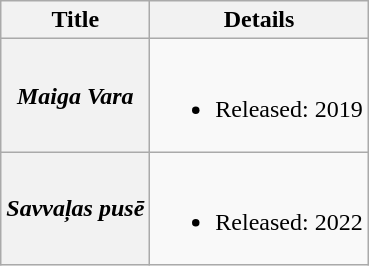<table class="wikitable plainrowheaders" style="text-align:center;">
<tr>
<th scope="col">Title</th>
<th scope="col">Details</th>
</tr>
<tr>
<th scope= "row"><em>Maiga Vara</em></th>
<td><br><ul><li>Released: 2019</li></ul></td>
</tr>
<tr>
<th scope= "row"><em>Savvaļas pusē</em></th>
<td><br><ul><li>Released: 2022</li></ul></td>
</tr>
</table>
